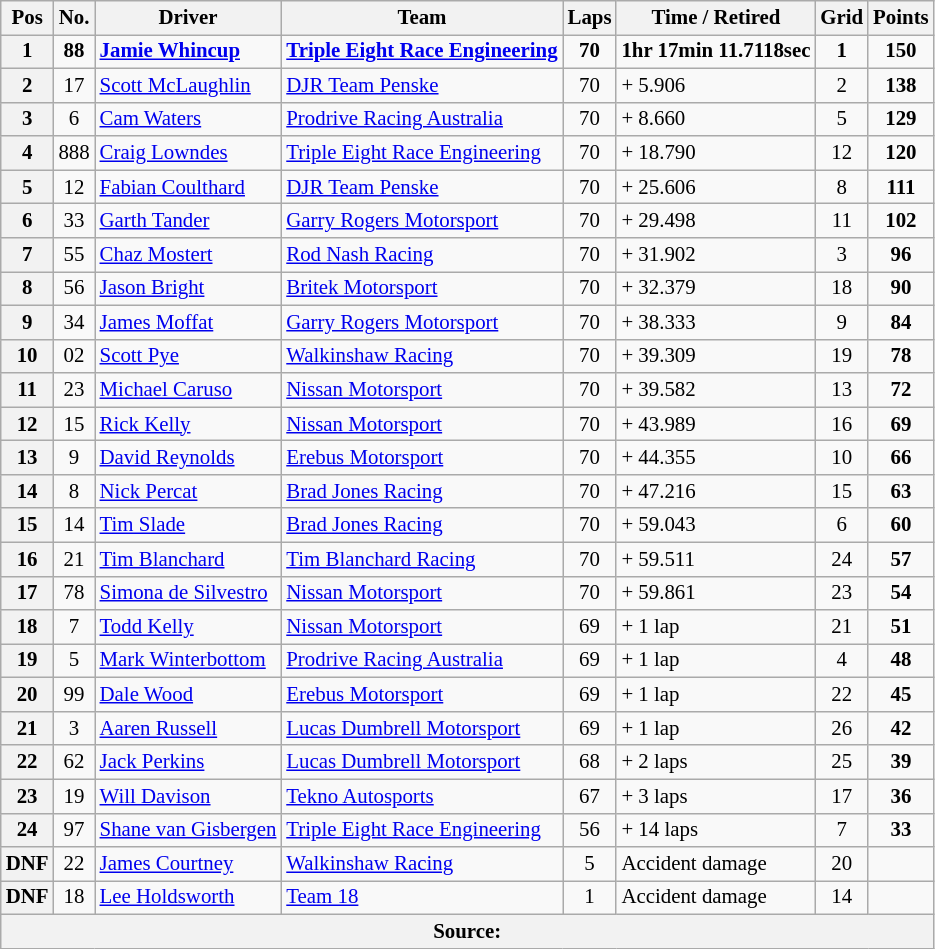<table class="wikitable" style="font-size:87%;">
<tr>
<th>Pos</th>
<th>No.</th>
<th>Driver</th>
<th>Team</th>
<th>Laps</th>
<th>Time / Retired</th>
<th>Grid</th>
<th>Points</th>
</tr>
<tr>
<th>1</th>
<td align="center"><strong>88</strong></td>
<td> <strong><a href='#'>Jamie Whincup</a></strong></td>
<td><strong><a href='#'>Triple Eight Race Engineering</a></strong></td>
<td align="center"><strong>70</strong></td>
<td><strong>1hr 17min 11.7118sec</strong></td>
<td align="center"><strong>1</strong></td>
<td align="center"><strong>150</strong></td>
</tr>
<tr>
<th>2</th>
<td align="center">17</td>
<td> <a href='#'>Scott McLaughlin</a></td>
<td><a href='#'>DJR Team Penske</a></td>
<td align="center">70</td>
<td>+ 5.906</td>
<td align="center">2</td>
<td align="center"><strong>138</strong></td>
</tr>
<tr>
<th>3</th>
<td align="center">6</td>
<td> <a href='#'>Cam Waters</a></td>
<td><a href='#'>Prodrive Racing Australia</a></td>
<td align="center">70</td>
<td>+ 8.660</td>
<td align="center">5</td>
<td align="center"><strong>129</strong></td>
</tr>
<tr>
<th>4</th>
<td align="center">888</td>
<td> <a href='#'>Craig Lowndes</a></td>
<td><a href='#'>Triple Eight Race Engineering</a></td>
<td align="center">70</td>
<td>+ 18.790</td>
<td align="center">12</td>
<td align="center"><strong>120</strong></td>
</tr>
<tr>
<th>5</th>
<td align="center">12</td>
<td> <a href='#'>Fabian Coulthard</a></td>
<td><a href='#'>DJR Team Penske</a></td>
<td align="center">70</td>
<td>+ 25.606</td>
<td align="center">8</td>
<td align="center"><strong>111</strong></td>
</tr>
<tr>
<th>6</th>
<td align="center">33</td>
<td> <a href='#'>Garth Tander</a></td>
<td><a href='#'>Garry Rogers Motorsport</a></td>
<td align="center">70</td>
<td>+ 29.498</td>
<td align="center">11</td>
<td align="center"><strong>102</strong></td>
</tr>
<tr>
<th>7</th>
<td align="center">55</td>
<td> <a href='#'>Chaz Mostert</a></td>
<td><a href='#'>Rod Nash Racing</a></td>
<td align="center">70</td>
<td>+ 31.902</td>
<td align="center">3</td>
<td align="center"><strong>96</strong></td>
</tr>
<tr>
<th>8</th>
<td align="center">56</td>
<td> <a href='#'>Jason Bright</a></td>
<td><a href='#'>Britek Motorsport</a></td>
<td align="center">70</td>
<td>+ 32.379</td>
<td align="center">18</td>
<td align="center"><strong>90</strong></td>
</tr>
<tr>
<th>9</th>
<td align="center">34</td>
<td> <a href='#'>James Moffat</a></td>
<td><a href='#'>Garry Rogers Motorsport</a></td>
<td align="center">70</td>
<td>+ 38.333</td>
<td align="center">9</td>
<td align="center"><strong>84</strong></td>
</tr>
<tr>
<th>10</th>
<td align="center">02</td>
<td> <a href='#'>Scott Pye</a></td>
<td><a href='#'>Walkinshaw Racing</a></td>
<td align="center">70</td>
<td>+ 39.309</td>
<td align="center">19</td>
<td align="center"><strong>78</strong></td>
</tr>
<tr>
<th>11</th>
<td align="center">23</td>
<td> <a href='#'>Michael Caruso</a></td>
<td><a href='#'>Nissan Motorsport</a></td>
<td align="center">70</td>
<td>+ 39.582</td>
<td align="center">13</td>
<td align="center"><strong>72</strong></td>
</tr>
<tr>
<th>12</th>
<td align="center">15</td>
<td> <a href='#'>Rick Kelly</a></td>
<td><a href='#'>Nissan Motorsport</a></td>
<td align="center">70</td>
<td>+ 43.989</td>
<td align="center">16</td>
<td align="center"><strong>69</strong></td>
</tr>
<tr>
<th>13</th>
<td align="center">9</td>
<td> <a href='#'>David Reynolds</a></td>
<td><a href='#'>Erebus Motorsport</a></td>
<td align="center">70</td>
<td>+ 44.355</td>
<td align="center">10</td>
<td align="center"><strong>66</strong></td>
</tr>
<tr>
<th>14</th>
<td align="center">8</td>
<td> <a href='#'>Nick Percat</a></td>
<td><a href='#'>Brad Jones Racing</a></td>
<td align="center">70</td>
<td>+ 47.216</td>
<td align="center">15</td>
<td align="center"><strong>63</strong></td>
</tr>
<tr>
<th>15</th>
<td align="center">14</td>
<td> <a href='#'>Tim Slade</a></td>
<td><a href='#'>Brad Jones Racing</a></td>
<td align="center">70</td>
<td>+ 59.043</td>
<td align="center">6</td>
<td align="center"><strong>60</strong></td>
</tr>
<tr>
<th>16</th>
<td align="center">21</td>
<td> <a href='#'>Tim Blanchard</a></td>
<td><a href='#'>Tim Blanchard Racing</a></td>
<td align="center">70</td>
<td>+ 59.511</td>
<td align="center">24</td>
<td align="center"><strong>57</strong></td>
</tr>
<tr>
<th>17</th>
<td align="center">78</td>
<td> <a href='#'>Simona de Silvestro</a></td>
<td><a href='#'>Nissan Motorsport</a></td>
<td align="center">70</td>
<td>+ 59.861</td>
<td align="center">23</td>
<td align="center"><strong>54</strong></td>
</tr>
<tr>
<th>18</th>
<td align="center">7</td>
<td> <a href='#'>Todd Kelly</a></td>
<td><a href='#'>Nissan Motorsport</a></td>
<td align="center">69</td>
<td>+ 1 lap</td>
<td align="center">21</td>
<td align="center"><strong>51</strong></td>
</tr>
<tr>
<th>19</th>
<td align="center">5</td>
<td> <a href='#'>Mark Winterbottom</a></td>
<td><a href='#'>Prodrive Racing Australia</a></td>
<td align="center">69</td>
<td>+ 1 lap</td>
<td align="center">4</td>
<td align="center"><strong>48</strong></td>
</tr>
<tr>
<th>20</th>
<td align="center">99</td>
<td> <a href='#'>Dale Wood</a></td>
<td><a href='#'>Erebus Motorsport</a></td>
<td align="center">69</td>
<td>+ 1 lap</td>
<td align="center">22</td>
<td align="center"><strong>45</strong></td>
</tr>
<tr>
<th>21</th>
<td align="center">3</td>
<td> <a href='#'>Aaren Russell</a></td>
<td><a href='#'>Lucas Dumbrell Motorsport</a></td>
<td align="center">69</td>
<td>+ 1 lap</td>
<td align="center">26</td>
<td align="center"><strong>42</strong></td>
</tr>
<tr>
<th>22</th>
<td align="center">62</td>
<td> <a href='#'>Jack Perkins</a></td>
<td><a href='#'>Lucas Dumbrell Motorsport</a></td>
<td align="center">68</td>
<td>+ 2 laps</td>
<td align="center">25</td>
<td align="center"><strong>39</strong></td>
</tr>
<tr>
<th>23</th>
<td align="center">19</td>
<td> <a href='#'>Will Davison</a></td>
<td><a href='#'>Tekno Autosports</a></td>
<td align="center">67</td>
<td>+ 3 laps</td>
<td align="center">17</td>
<td align="center"><strong>36</strong></td>
</tr>
<tr>
<th>24</th>
<td align="center">97</td>
<td> <a href='#'>Shane van Gisbergen</a></td>
<td><a href='#'>Triple Eight Race Engineering</a></td>
<td align="center">56</td>
<td>+ 14 laps</td>
<td align="center">7</td>
<td align="center"><strong>33</strong></td>
</tr>
<tr>
<th>DNF</th>
<td align="center">22</td>
<td> <a href='#'>James Courtney</a></td>
<td><a href='#'>Walkinshaw Racing</a></td>
<td align="center">5</td>
<td>Accident damage</td>
<td align="center">20</td>
<td align="center"></td>
</tr>
<tr>
<th>DNF</th>
<td align="center">18</td>
<td> <a href='#'>Lee Holdsworth</a></td>
<td><a href='#'>Team 18</a></td>
<td align="center">1</td>
<td>Accident damage</td>
<td align="center">14</td>
<td align="center"></td>
</tr>
<tr>
<th colspan="8">Source:</th>
</tr>
</table>
